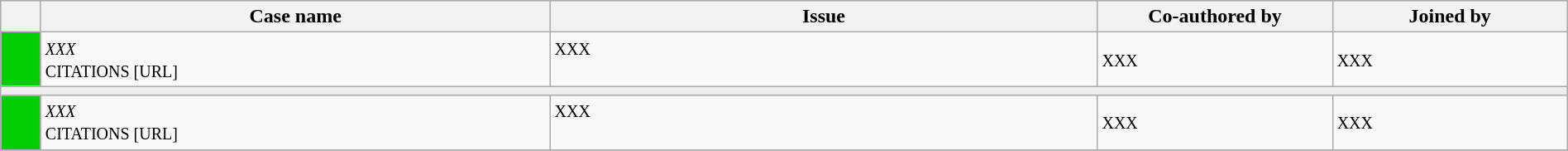<table class="wikitable" width=100%>
<tr bgcolor="#CCCCCC">
<th width=25px></th>
<th width=32.5%>Case name</th>
<th>Issue</th>
<th width=15%>Co-authored by</th>
<th width=15%>Joined by</th>
</tr>
<tr>
<td bgcolor="00cd00"></td>
<td align=left valign=top><small><em>XXX</em><br> CITATIONS [URL]</small></td>
<td valign=top><small> XXX</small></td>
<td><small> XXX</small></td>
<td><small>  XXX</small></td>
</tr>
<tr>
<td bgcolor=#EEEEEE colspan=5 valign=top><small></small></td>
</tr>
<tr>
<td bgcolor="00cd00"></td>
<td align=left valign=top><small><em>XXX</em><br> CITATIONS [URL]</small></td>
<td valign=top><small>XXX</small></td>
<td><small> XXX</small></td>
<td><small> XXX</small></td>
</tr>
<tr>
</tr>
</table>
